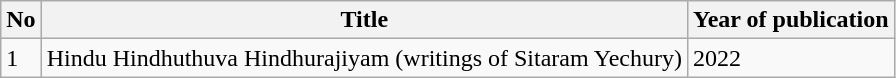<table class="wikitable">
<tr>
<th>No</th>
<th>Title</th>
<th>Year of publication</th>
</tr>
<tr>
<td>1</td>
<td>Hindu Hindhuthuva Hindhurajiyam (writings of Sitaram Yechury)</td>
<td>2022</td>
</tr>
</table>
